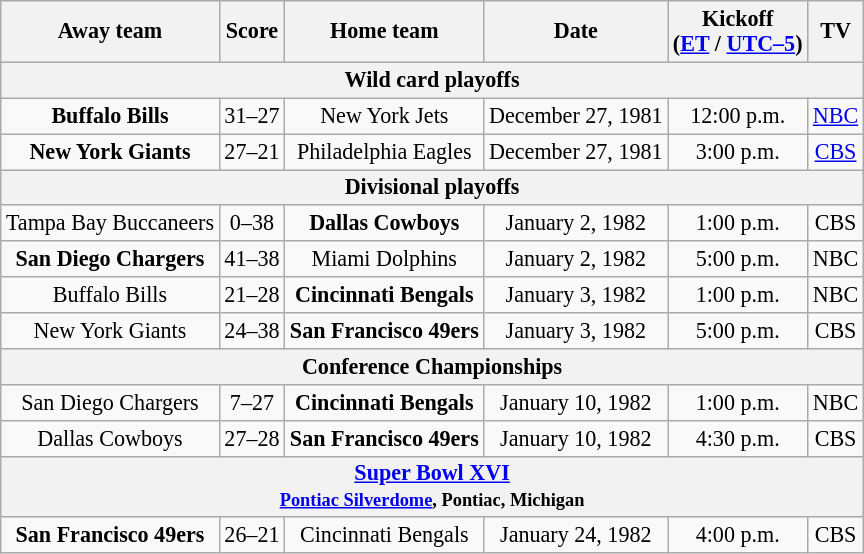<table class="wikitable" style="font-size:92%; text-align:center;">
<tr>
<th>Away team</th>
<th>Score</th>
<th>Home team</th>
<th>Date</th>
<th>Kickoff<br>(<a href='#'>ET</a> / <a href='#'>UTC–5</a>)</th>
<th>TV</th>
</tr>
<tr>
<th colspan="6">Wild card playoffs</th>
</tr>
<tr>
<td><strong>Buffalo Bills</strong></td>
<td>31–27</td>
<td>New York Jets</td>
<td>December 27, 1981</td>
<td>12:00 p.m.</td>
<td><a href='#'>NBC</a></td>
</tr>
<tr>
<td><strong>New York Giants</strong></td>
<td>27–21</td>
<td>Philadelphia Eagles</td>
<td>December 27, 1981</td>
<td>3:00 p.m.</td>
<td><a href='#'>CBS</a></td>
</tr>
<tr>
<th colspan="6">Divisional playoffs</th>
</tr>
<tr>
<td>Tampa Bay Buccaneers</td>
<td>0–38</td>
<td><strong>Dallas Cowboys</strong></td>
<td>January 2, 1982</td>
<td>1:00 p.m.</td>
<td>CBS</td>
</tr>
<tr>
<td><strong>San Diego Chargers</strong></td>
<td>41–38 </td>
<td>Miami Dolphins</td>
<td>January 2, 1982</td>
<td>5:00 p.m.</td>
<td>NBC</td>
</tr>
<tr>
<td>Buffalo Bills</td>
<td>21–28</td>
<td><strong>Cincinnati Bengals</strong></td>
<td>January 3, 1982</td>
<td>1:00 p.m.</td>
<td>NBC</td>
</tr>
<tr>
<td>New York Giants</td>
<td>24–38</td>
<td><strong>San Francisco 49ers</strong></td>
<td>January 3, 1982</td>
<td>5:00 p.m.</td>
<td>CBS</td>
</tr>
<tr>
<th colspan="6">Conference Championships</th>
</tr>
<tr>
<td>San Diego Chargers</td>
<td>7–27</td>
<td><strong>Cincinnati Bengals</strong></td>
<td>January 10, 1982</td>
<td>1:00 p.m.</td>
<td>NBC</td>
</tr>
<tr>
<td>Dallas Cowboys</td>
<td>27–28</td>
<td><strong>San Francisco 49ers</strong></td>
<td>January 10, 1982</td>
<td>4:30 p.m.</td>
<td>CBS</td>
</tr>
<tr>
<th colspan="6"><a href='#'>Super Bowl XVI</a><br><small><a href='#'>Pontiac Silverdome</a>, Pontiac, Michigan</small></th>
</tr>
<tr>
<td><strong>San Francisco 49ers</strong></td>
<td>26–21</td>
<td>Cincinnati Bengals</td>
<td>January 24, 1982</td>
<td>4:00 p.m.</td>
<td>CBS</td>
</tr>
</table>
